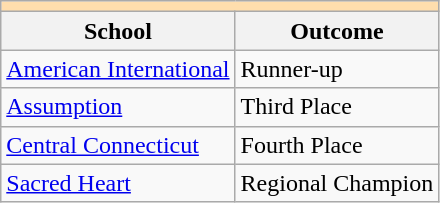<table class="wikitable" style="float:left; margin-right:1em;">
<tr>
<th colspan="3" style="background:#ffdead;"></th>
</tr>
<tr>
<th>School</th>
<th>Outcome</th>
</tr>
<tr>
<td><a href='#'>American International</a></td>
<td>Runner-up</td>
</tr>
<tr>
<td><a href='#'>Assumption</a></td>
<td>Third Place</td>
</tr>
<tr>
<td><a href='#'>Central Connecticut</a></td>
<td>Fourth Place</td>
</tr>
<tr>
<td><a href='#'>Sacred Heart</a></td>
<td>Regional Champion</td>
</tr>
</table>
